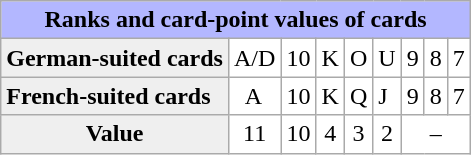<table class="wikitable" align="float:left"  style="background-color:white">
<tr style="background-color:#B3B7FF">
<td colspan="9" align="center"><strong>Ranks and card-point values of cards</strong></td>
</tr>
<tr>
<td style="background:#efefef;"><strong>German-suited cards</strong></td>
<td>A/D</td>
<td>10</td>
<td>K</td>
<td>O</td>
<td>U</td>
<td>9</td>
<td>8</td>
<td>7</td>
</tr>
<tr>
<td style="background:#efefef;"><strong>French-suited cards</strong></td>
<td>  A</td>
<td>10</td>
<td>K</td>
<td>Q</td>
<td>J</td>
<td>9</td>
<td>8</td>
<td>7</td>
</tr>
<tr align="center">
<td style="background:#efefef;"><strong>Value</strong></td>
<td>11</td>
<td>10</td>
<td>4</td>
<td>3</td>
<td>2</td>
<td colspan=3>–</td>
</tr>
</table>
